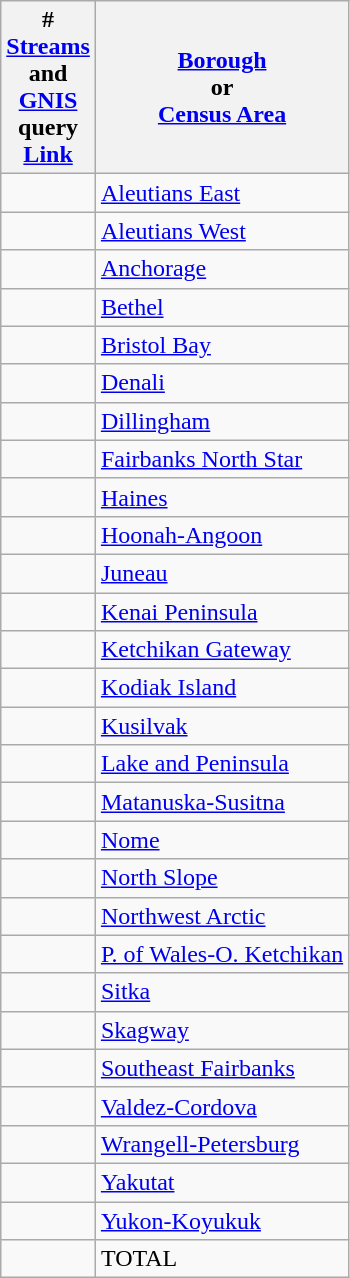<table class="wikitable sortable">
<tr>
<th>#<br><a href='#'>Streams</a><br>and<br><a href='#'>GNIS</a><br>query<br><a href='#'>Link</a><br></th>
<th><a href='#'>Borough</a><br>or<br><a href='#'>Census Area</a><br></th>
</tr>
<tr>
<td></td>
<td><a href='#'>Aleutians East</a></td>
</tr>
<tr>
<td></td>
<td><a href='#'>Aleutians West</a></td>
</tr>
<tr>
<td></td>
<td><a href='#'>Anchorage</a></td>
</tr>
<tr>
<td></td>
<td><a href='#'>Bethel</a></td>
</tr>
<tr>
<td></td>
<td><a href='#'>Bristol Bay</a></td>
</tr>
<tr>
<td></td>
<td><a href='#'>Denali</a></td>
</tr>
<tr>
<td></td>
<td><a href='#'>Dillingham</a></td>
</tr>
<tr>
<td></td>
<td><a href='#'>Fairbanks North Star</a></td>
</tr>
<tr>
<td></td>
<td><a href='#'>Haines</a></td>
</tr>
<tr>
<td></td>
<td><a href='#'>Hoonah-Angoon</a></td>
</tr>
<tr>
<td></td>
<td><a href='#'>Juneau</a></td>
</tr>
<tr>
<td></td>
<td><a href='#'>Kenai Peninsula</a></td>
</tr>
<tr>
<td></td>
<td><a href='#'>Ketchikan Gateway</a></td>
</tr>
<tr>
<td></td>
<td><a href='#'>Kodiak Island</a></td>
</tr>
<tr>
<td></td>
<td><a href='#'>Kusilvak</a></td>
</tr>
<tr>
<td></td>
<td><a href='#'>Lake and Peninsula</a></td>
</tr>
<tr>
<td></td>
<td><a href='#'>Matanuska-Susitna</a></td>
</tr>
<tr>
<td></td>
<td><a href='#'>Nome</a></td>
</tr>
<tr>
<td></td>
<td><a href='#'>North Slope</a></td>
</tr>
<tr>
<td></td>
<td><a href='#'>Northwest Arctic</a></td>
</tr>
<tr>
<td></td>
<td><a href='#'>P. of Wales-O. Ketchikan</a></td>
</tr>
<tr>
<td></td>
<td><a href='#'>Sitka</a></td>
</tr>
<tr>
<td></td>
<td><a href='#'>Skagway</a></td>
</tr>
<tr>
<td></td>
<td><a href='#'>Southeast Fairbanks</a></td>
</tr>
<tr>
<td></td>
<td><a href='#'>Valdez-Cordova</a></td>
</tr>
<tr>
<td></td>
<td><a href='#'>Wrangell-Petersburg</a></td>
</tr>
<tr>
<td></td>
<td><a href='#'>Yakutat</a></td>
</tr>
<tr>
<td></td>
<td><a href='#'>Yukon-Koyukuk</a></td>
</tr>
<tr>
<td></td>
<td>TOTAL</td>
</tr>
</table>
